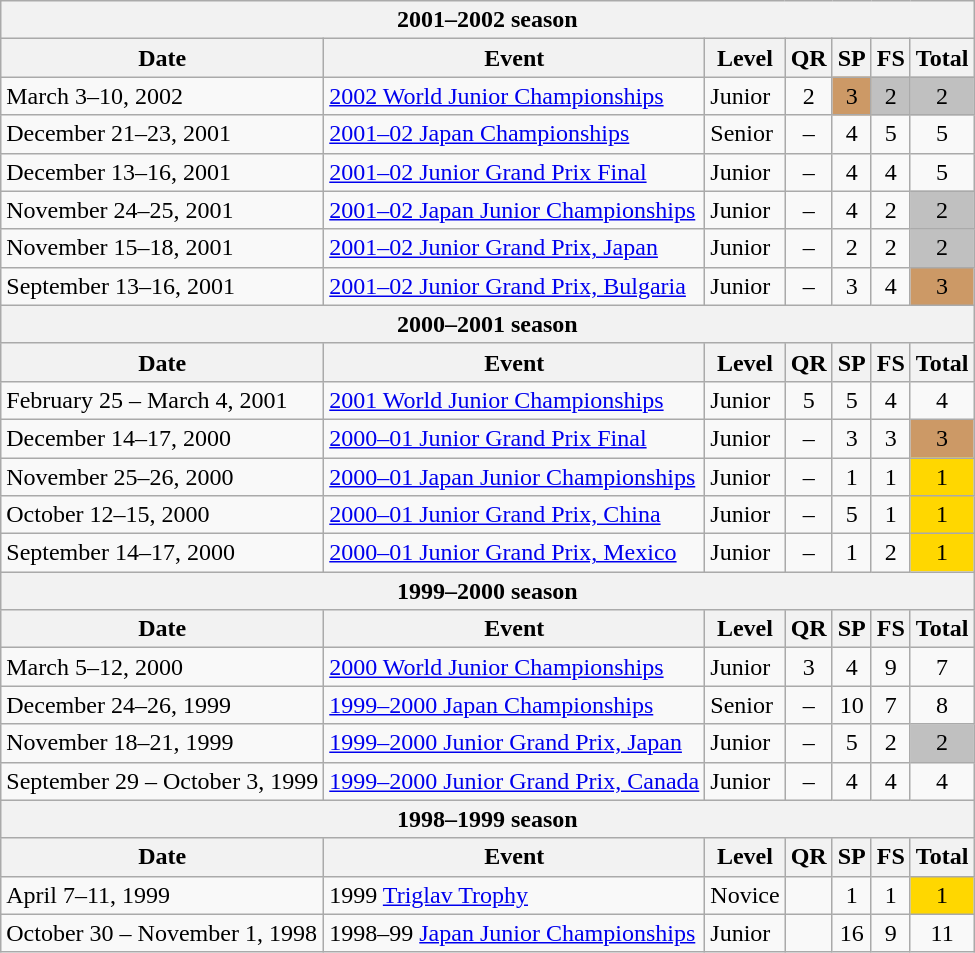<table class="wikitable">
<tr>
<th colspan="7">2001–2002 season</th>
</tr>
<tr>
<th>Date</th>
<th>Event</th>
<th>Level</th>
<th>QR</th>
<th>SP</th>
<th>FS</th>
<th>Total</th>
</tr>
<tr>
<td>March 3–10, 2002</td>
<td><a href='#'>2002 World Junior Championships</a></td>
<td>Junior</td>
<td align="center">2</td>
<td align="center" bgcolor="#cc9966">3</td>
<td align="center" bgcolor="silver">2</td>
<td align="center" bgcolor="silver">2</td>
</tr>
<tr>
<td>December 21–23, 2001</td>
<td><a href='#'>2001–02 Japan Championships</a></td>
<td>Senior</td>
<td align="center">–</td>
<td align="center">4</td>
<td align="center">5</td>
<td align="center">5</td>
</tr>
<tr>
<td>December 13–16, 2001</td>
<td><a href='#'>2001–02 Junior Grand Prix Final</a></td>
<td>Junior</td>
<td align="center">–</td>
<td align="center">4</td>
<td align="center">4</td>
<td align="center">5</td>
</tr>
<tr>
<td>November 24–25, 2001</td>
<td><a href='#'>2001–02 Japan Junior Championships</a></td>
<td>Junior</td>
<td align="center">–</td>
<td align="center">4</td>
<td align="center">2</td>
<td align="center" bgcolor="silver">2</td>
</tr>
<tr>
<td>November 15–18, 2001</td>
<td><a href='#'>2001–02 Junior Grand Prix, Japan</a></td>
<td>Junior</td>
<td align="center">–</td>
<td align="center">2</td>
<td align="center">2</td>
<td align="center" bgcolor="silver">2</td>
</tr>
<tr>
<td>September 13–16, 2001</td>
<td><a href='#'>2001–02 Junior Grand Prix, Bulgaria</a></td>
<td>Junior</td>
<td align="center">–</td>
<td align="center">3</td>
<td align="center">4</td>
<td align="center" bgcolor="#cc9966">3</td>
</tr>
<tr>
<th colspan="7">2000–2001 season</th>
</tr>
<tr>
<th>Date</th>
<th>Event</th>
<th>Level</th>
<th>QR</th>
<th>SP</th>
<th>FS</th>
<th>Total</th>
</tr>
<tr>
<td>February 25 – March 4, 2001</td>
<td><a href='#'>2001 World Junior Championships</a></td>
<td>Junior</td>
<td align="center">5</td>
<td align="center">5</td>
<td align="center">4</td>
<td align="center">4</td>
</tr>
<tr>
<td>December 14–17, 2000</td>
<td><a href='#'>2000–01 Junior Grand Prix Final</a></td>
<td>Junior</td>
<td align="center">–</td>
<td align="center">3</td>
<td align="center">3</td>
<td align="center" bgcolor="#cc9966">3</td>
</tr>
<tr>
<td>November 25–26, 2000</td>
<td><a href='#'>2000–01 Japan Junior Championships</a></td>
<td>Junior</td>
<td align="center">–</td>
<td align="center">1</td>
<td align="center">1</td>
<td align="center" bgcolor="gold">1</td>
</tr>
<tr>
<td>October 12–15, 2000</td>
<td><a href='#'>2000–01 Junior Grand Prix, China</a></td>
<td>Junior</td>
<td align="center">–</td>
<td align="center">5</td>
<td align="center">1</td>
<td align="center" bgcolor="gold">1</td>
</tr>
<tr>
<td>September 14–17, 2000</td>
<td><a href='#'>2000–01 Junior Grand Prix, Mexico</a></td>
<td>Junior</td>
<td align="center">–</td>
<td align="center">1</td>
<td align="center">2</td>
<td align="center" bgcolor="gold">1</td>
</tr>
<tr>
<th colspan="7">1999–2000 season</th>
</tr>
<tr>
<th>Date</th>
<th>Event</th>
<th>Level</th>
<th>QR</th>
<th>SP</th>
<th>FS</th>
<th>Total</th>
</tr>
<tr>
<td>March 5–12, 2000</td>
<td><a href='#'>2000 World Junior Championships</a></td>
<td>Junior</td>
<td align="center">3</td>
<td align="center">4</td>
<td align="center">9</td>
<td align="center">7</td>
</tr>
<tr>
<td>December 24–26, 1999</td>
<td><a href='#'>1999–2000 Japan Championships</a></td>
<td>Senior</td>
<td align="center">–</td>
<td align="center">10</td>
<td align="center">7</td>
<td align="center">8</td>
</tr>
<tr>
<td>November 18–21, 1999</td>
<td><a href='#'>1999–2000 Junior Grand Prix, Japan</a></td>
<td>Junior</td>
<td align="center">–</td>
<td align="center">5</td>
<td align="center">2</td>
<td align="center" bgcolor="silver">2</td>
</tr>
<tr>
<td>September 29 – October 3, 1999</td>
<td><a href='#'>1999–2000 Junior Grand Prix, Canada</a></td>
<td>Junior</td>
<td align="center">–</td>
<td align="center">4</td>
<td align="center">4</td>
<td align="center">4</td>
</tr>
<tr>
<th colspan="7">1998–1999 season</th>
</tr>
<tr>
<th>Date</th>
<th>Event</th>
<th>Level</th>
<th>QR</th>
<th>SP</th>
<th>FS</th>
<th>Total</th>
</tr>
<tr>
<td>April 7–11, 1999</td>
<td>1999 <a href='#'>Triglav Trophy</a></td>
<td>Novice</td>
<td></td>
<td align="center">1</td>
<td align="center">1</td>
<td align="center" bgcolor="gold">1</td>
</tr>
<tr>
<td>October 30 – November 1, 1998</td>
<td>1998–99 <a href='#'>Japan Junior Championships</a></td>
<td>Junior</td>
<td></td>
<td align="center">16</td>
<td align="center">9</td>
<td align="center">11</td>
</tr>
</table>
